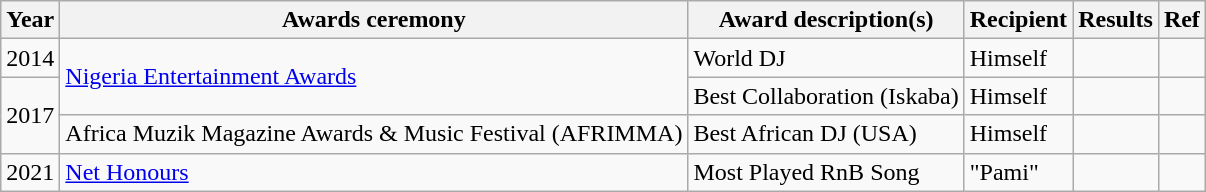<table class="wikitable">
<tr>
<th>Year</th>
<th>Awards ceremony</th>
<th>Award description(s)</th>
<th>Recipient</th>
<th>Results</th>
<th>Ref</th>
</tr>
<tr>
<td rowspan="1">2014</td>
<td rowspan="2"><a href='#'>Nigeria Entertainment Awards</a></td>
<td>World DJ</td>
<td>Himself</td>
<td></td>
<td></td>
</tr>
<tr>
<td rowspan="2">2017</td>
<td>Best Collaboration (Iskaba)</td>
<td>Himself</td>
<td></td>
<td></td>
</tr>
<tr>
<td>Africa Muzik Magazine Awards & Music Festival (AFRIMMA)</td>
<td>Best African DJ (USA)</td>
<td>Himself</td>
<td></td>
<td></td>
</tr>
<tr>
<td>2021</td>
<td><a href='#'>Net Honours</a></td>
<td>Most Played RnB Song</td>
<td>"Pami"<br></td>
<td></td>
<td></td>
</tr>
</table>
